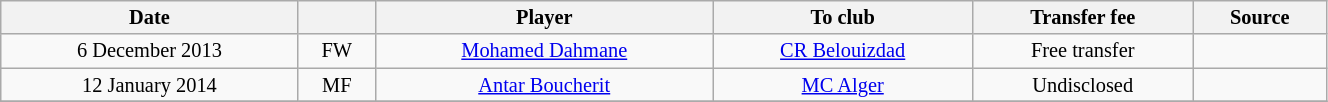<table class="wikitable sortable" style="width:70%; text-align:center; font-size:85%; text-align:centre;">
<tr>
<th>Date</th>
<th></th>
<th>Player</th>
<th>To club</th>
<th>Transfer fee</th>
<th>Source</th>
</tr>
<tr>
<td>6 December 2013</td>
<td>FW</td>
<td> <a href='#'>Mohamed Dahmane</a></td>
<td><a href='#'>CR Belouizdad</a></td>
<td>Free transfer</td>
<td></td>
</tr>
<tr>
<td>12 January 2014</td>
<td>MF</td>
<td> <a href='#'>Antar Boucherit</a></td>
<td><a href='#'>MC Alger</a></td>
<td>Undisclosed</td>
<td></td>
</tr>
<tr>
</tr>
</table>
